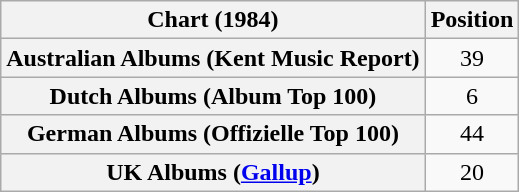<table class="wikitable sortable plainrowheaders" style="text-align:center">
<tr>
<th scope="col">Chart (1984)</th>
<th scope="col">Position</th>
</tr>
<tr>
<th scope="row">Australian Albums (Kent Music Report)</th>
<td>39</td>
</tr>
<tr>
<th scope="row">Dutch Albums (Album Top 100)</th>
<td>6</td>
</tr>
<tr>
<th scope="row">German Albums (Offizielle Top 100)</th>
<td>44</td>
</tr>
<tr>
<th scope="row">UK Albums (<a href='#'>Gallup</a>)</th>
<td>20</td>
</tr>
</table>
